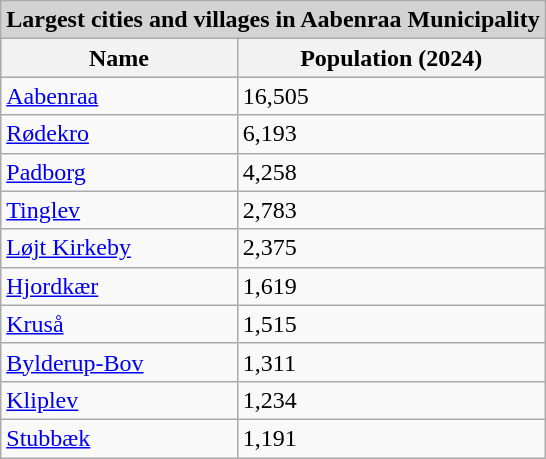<table class="wikitable">
<tr>
<td bgcolor="lightgrey" colspan="5" align=center><strong>Largest cities and villages in Aabenraa Municipality</strong></td>
</tr>
<tr bgcolor="#CCCCCC">
<th>Name</th>
<th>Population (2024)</th>
</tr>
<tr>
<td><a href='#'>Aabenraa</a></td>
<td>16,505</td>
</tr>
<tr>
<td><a href='#'>Rødekro</a></td>
<td>6,193</td>
</tr>
<tr>
<td><a href='#'>Padborg</a></td>
<td>4,258</td>
</tr>
<tr>
<td><a href='#'>Tinglev</a></td>
<td>2,783</td>
</tr>
<tr>
<td><a href='#'>Løjt Kirkeby</a></td>
<td>2,375</td>
</tr>
<tr>
<td><a href='#'>Hjordkær</a></td>
<td>1,619</td>
</tr>
<tr>
<td><a href='#'>Kruså</a></td>
<td>1,515</td>
</tr>
<tr>
<td><a href='#'>Bylderup-Bov</a></td>
<td>1,311</td>
</tr>
<tr>
<td><a href='#'>Kliplev</a></td>
<td>1,234</td>
</tr>
<tr>
<td><a href='#'>Stubbæk</a></td>
<td>1,191</td>
</tr>
</table>
